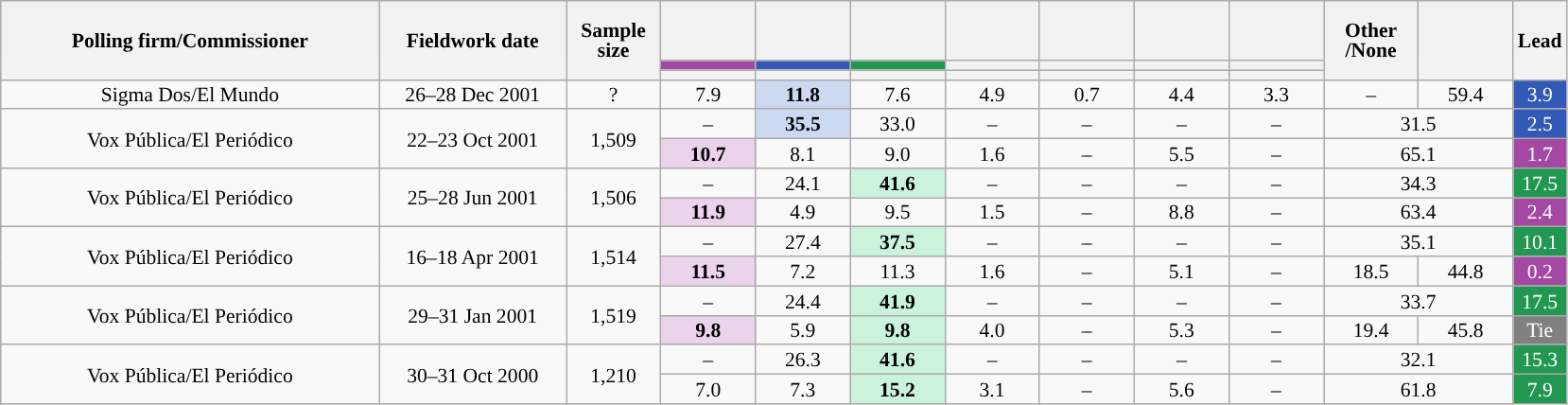<table class="wikitable collapsible collapsed" style="text-align:center; font-size:90%; line-height:14px;">
<tr style="height:42px;">
<th style="width:260px;" rowspan="3">Polling firm/Commissioner</th>
<th style="width:125px;" rowspan="3">Fieldwork date</th>
<th style="width:60px;" rowspan="3">Sample size</th>
<th style="width:60px;"></th>
<th style="width:60px;"></th>
<th style="width:60px;"></th>
<th style="width:60px;"></th>
<th style="width:60px;"></th>
<th style="width:60px;"></th>
<th style="width:60px;"></th>
<th style="width:60px;" rowspan="3">Other<br>/None</th>
<th style="width:60px;" rowspan="3"></th>
<th style="width:30px;" rowspan="3">Lead</th>
</tr>
<tr>
<th style="color:inherit;background:#A349A4;"></th>
<th style="color:inherit;background:#3259B6;"></th>
<th style="color:inherit;background:#229751;"></th>
<th style="color:inherit;background:"></th>
<th style="color:inherit;background:"></th>
<th style="color:inherit;background:"></th>
<th style="color:inherit;background:"></th>
</tr>
<tr>
<th></th>
<th></th>
<th></th>
<th></th>
<th></th>
<th></th>
<th></th>
</tr>
<tr>
<td>Sigma Dos/El Mundo</td>
<td>26–28 Dec 2001</td>
<td>?</td>
<td>7.9</td>
<td style="color:inherit;background:#CDD8F1;"><strong>11.8</strong></td>
<td>7.6</td>
<td>4.9</td>
<td>0.7</td>
<td>4.4</td>
<td>3.3</td>
<td>–</td>
<td>59.4</td>
<td style="color:inherit;background:#3259B6; color:white;">3.9</td>
</tr>
<tr>
<td rowspan="2">Vox Pública/El Periódico</td>
<td rowspan="2">22–23 Oct 2001</td>
<td rowspan="2">1,509</td>
<td>–</td>
<td style="color:inherit;background:#CDD8F1;"><strong>35.5</strong></td>
<td>33.0</td>
<td>–</td>
<td>–</td>
<td>–</td>
<td>–</td>
<td colspan="2">31.5</td>
<td style="color:inherit;background:#3259B6; color:white;">2.5</td>
</tr>
<tr>
<td style="color:inherit;background:#EBD3EB;"><strong>10.7</strong></td>
<td>8.1</td>
<td>9.0</td>
<td>1.6</td>
<td>–</td>
<td>5.5</td>
<td>–</td>
<td colspan="2">65.1</td>
<td style="color:inherit;background:#A349A4; color:white;">1.7</td>
</tr>
<tr>
<td rowspan="2">Vox Pública/El Periódico</td>
<td rowspan="2">25–28 Jun 2001</td>
<td rowspan="2">1,506</td>
<td>–</td>
<td>24.1</td>
<td style="color:inherit;background:#CBF3DB;"><strong>41.6</strong></td>
<td>–</td>
<td>–</td>
<td>–</td>
<td>–</td>
<td colspan="2">34.3</td>
<td style="color:inherit;background:#229751; color:white;">17.5</td>
</tr>
<tr>
<td style="color:inherit;background:#EBD3EB;"><strong>11.9</strong></td>
<td>4.9</td>
<td>9.5</td>
<td>1.5</td>
<td>–</td>
<td>8.8</td>
<td>–</td>
<td colspan="2">63.4</td>
<td style="color:inherit;background:#A349A4; color:white;">2.4</td>
</tr>
<tr>
<td rowspan="2">Vox Pública/El Periódico</td>
<td rowspan="2">16–18 Apr 2001</td>
<td rowspan="2">1,514</td>
<td>–</td>
<td>27.4</td>
<td style="color:inherit;background:#CBF3DB;"><strong>37.5</strong></td>
<td>–</td>
<td>–</td>
<td>–</td>
<td>–</td>
<td colspan="2">35.1</td>
<td style="color:inherit;background:#229751; color:white;">10.1</td>
</tr>
<tr>
<td style="color:inherit;background:#EBD3EB;"><strong>11.5</strong></td>
<td>7.2</td>
<td>11.3</td>
<td>1.6</td>
<td>–</td>
<td>5.1</td>
<td>–</td>
<td>18.5</td>
<td>44.8</td>
<td style="color:inherit;background:#A349A4; color:white;">0.2</td>
</tr>
<tr>
<td rowspan="2">Vox Pública/El Periódico</td>
<td rowspan="2">29–31 Jan 2001</td>
<td rowspan="2">1,519</td>
<td>–</td>
<td>24.4</td>
<td style="color:inherit;background:#CBF3DB;"><strong>41.9</strong></td>
<td>–</td>
<td>–</td>
<td>–</td>
<td>–</td>
<td colspan="2">33.7</td>
<td style="color:inherit;background:#229751; color:white;">17.5</td>
</tr>
<tr>
<td style="color:inherit;background:#EBD3EB;"><strong>9.8</strong></td>
<td>5.9</td>
<td style="color:inherit;background:#CBF3DB;"><strong>9.8</strong></td>
<td>4.0</td>
<td>–</td>
<td>5.3</td>
<td>–</td>
<td>19.4</td>
<td>45.8</td>
<td style="color:inherit;background:gray; color:white;">Tie</td>
</tr>
<tr>
<td rowspan="2">Vox Pública/El Periódico</td>
<td rowspan="2">30–31 Oct 2000</td>
<td rowspan="2">1,210</td>
<td>–</td>
<td>26.3</td>
<td style="color:inherit;background:#CBF3DB;"><strong>41.6</strong></td>
<td>–</td>
<td>–</td>
<td>–</td>
<td>–</td>
<td colspan="2">32.1</td>
<td style="color:inherit;background:#229751; color:white;">15.3</td>
</tr>
<tr>
<td>7.0</td>
<td>7.3</td>
<td style="color:inherit;background:#CBF3DB;"><strong>15.2</strong></td>
<td>3.1</td>
<td>–</td>
<td>5.6</td>
<td>–</td>
<td colspan="2">61.8</td>
<td style="color:inherit;background:#229751; color:white;">7.9</td>
</tr>
</table>
